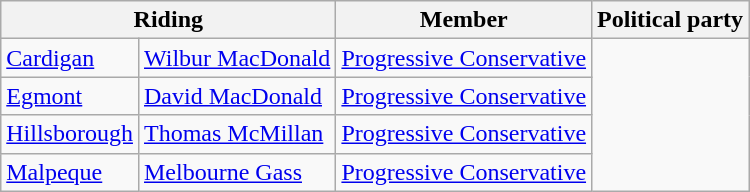<table class="wikitable">
<tr>
<th colspan="2">Riding</th>
<th>Member</th>
<th>Political party</th>
</tr>
<tr>
<td><a href='#'>Cardigan</a></td>
<td><a href='#'>Wilbur MacDonald</a></td>
<td><a href='#'>Progressive Conservative</a></td>
</tr>
<tr>
<td><a href='#'>Egmont</a></td>
<td><a href='#'>David MacDonald</a></td>
<td><a href='#'>Progressive Conservative</a></td>
</tr>
<tr>
<td><a href='#'>Hillsborough</a></td>
<td><a href='#'>Thomas McMillan</a></td>
<td><a href='#'>Progressive Conservative</a></td>
</tr>
<tr>
<td><a href='#'>Malpeque</a></td>
<td><a href='#'>Melbourne Gass</a></td>
<td><a href='#'>Progressive Conservative</a></td>
</tr>
</table>
